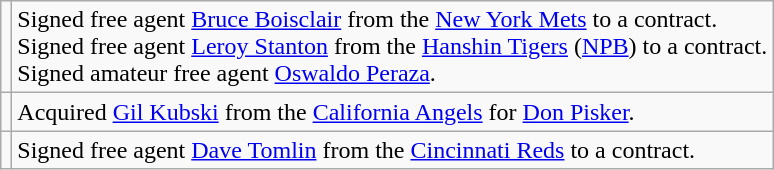<table class="wikitable">
<tr>
<td></td>
<td>Signed free agent <a href='#'>Bruce Boisclair</a> from the <a href='#'>New York Mets</a> to a contract. <br>Signed free agent <a href='#'>Leroy Stanton</a> from the <a href='#'>Hanshin Tigers</a> (<a href='#'>NPB</a>) to a contract. <br>Signed amateur free agent <a href='#'>Oswaldo Peraza</a>.</td>
</tr>
<tr>
<td></td>
<td>Acquired <a href='#'>Gil Kubski</a> from the <a href='#'>California Angels</a> for <a href='#'>Don Pisker</a>.</td>
</tr>
<tr>
<td></td>
<td>Signed free agent <a href='#'>Dave Tomlin</a> from the <a href='#'>Cincinnati Reds</a> to a contract.</td>
</tr>
</table>
